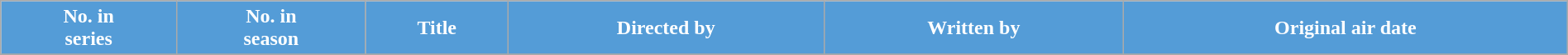<table class="wikitable plainrowheaders" style="width:100%;">
<tr style="color:white;">
<th style="background:#549CD7;">No. in<br>series</th>
<th style="background:#549CD7;">No. in<br>season</th>
<th style="background:#549CD7;">Title</th>
<th style="background:#549CD7;">Directed by</th>
<th style="background:#549CD7;">Written by</th>
<th style="background:#549CD7;">Original air date</th>
</tr>
<tr>
</tr>
</table>
